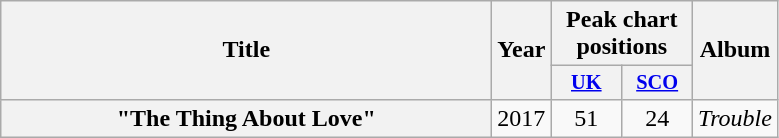<table class="wikitable plainrowheaders" style="text-align:center;">
<tr>
<th scope="col" rowspan="2" style="width:20em;">Title</th>
<th scope="col" rowspan="2" style="width:1em;">Year</th>
<th scope="col" colspan="2">Peak chart positions</th>
<th scope="col" rowspan="2">Album</th>
</tr>
<tr>
<th scope="col" style="width:3em;font-size:85%;"><a href='#'>UK</a><br></th>
<th scope="col" style="width:3em;font-size:85%;"><a href='#'>SCO</a><br></th>
</tr>
<tr>
<th scope="row">"The Thing About Love"</th>
<td>2017</td>
<td>51</td>
<td>24</td>
<td><em>Trouble</em></td>
</tr>
</table>
